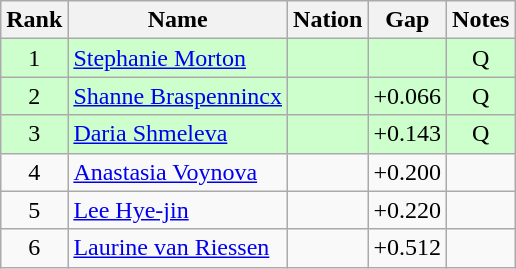<table class="wikitable sortable" style="text-align:center">
<tr>
<th>Rank</th>
<th>Name</th>
<th>Nation</th>
<th>Gap</th>
<th>Notes</th>
</tr>
<tr bgcolor=ccffcc>
<td>1</td>
<td align=left><a href='#'>Stephanie Morton</a></td>
<td align=left></td>
<td></td>
<td>Q</td>
</tr>
<tr bgcolor=ccffcc>
<td>2</td>
<td align=left><a href='#'>Shanne Braspennincx</a></td>
<td align=left></td>
<td>+0.066</td>
<td>Q</td>
</tr>
<tr bgcolor=ccffcc>
<td>3</td>
<td align=left><a href='#'>Daria Shmeleva</a></td>
<td align=left></td>
<td>+0.143</td>
<td>Q</td>
</tr>
<tr>
<td>4</td>
<td align=left><a href='#'>Anastasia Voynova</a></td>
<td align=left></td>
<td>+0.200</td>
<td></td>
</tr>
<tr>
<td>5</td>
<td align=left><a href='#'>Lee Hye-jin</a></td>
<td align=left></td>
<td>+0.220</td>
<td></td>
</tr>
<tr>
<td>6</td>
<td align=left><a href='#'>Laurine van Riessen</a></td>
<td align=left></td>
<td>+0.512</td>
<td></td>
</tr>
</table>
